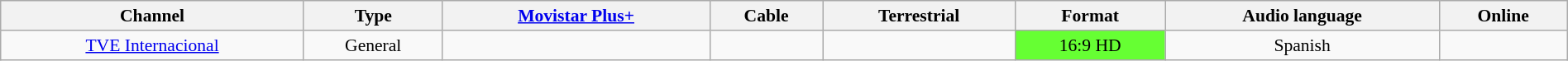<table class="wikitable sortable" width="100%" style="text-align:center; font-size: 90%">
<tr>
<th>Channel</th>
<th>Type</th>
<th><a href='#'>Movistar Plus+</a></th>
<th>Cable</th>
<th>Terrestrial</th>
<th>Format</th>
<th>Audio language</th>
<th>Online</th>
</tr>
<tr>
<td><a href='#'>TVE Internacional</a></td>
<td>General</td>
<td></td>
<td></td>
<td></td>
<td bgcolor="#6f3">16:9 HD</td>
<td>Spanish</td>
<td></td>
</tr>
</table>
